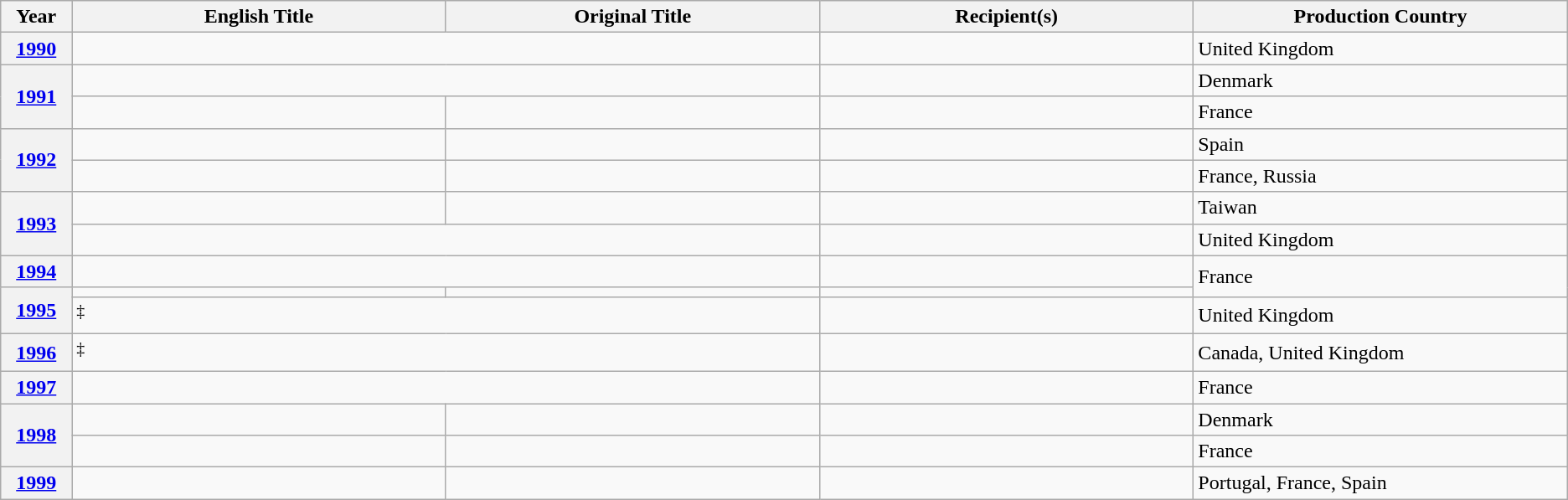<table class="wikitable plainrowheaders">
<tr>
<th scope="col" style="width:1%;">Year</th>
<th scope="col" style="width:10%;">English Title</th>
<th scope="col" style="width:10%;">Original Title</th>
<th scope="col" style="width:10%;">Recipient(s)</th>
<th scope="col" style="width:10%;" class="unsortable" scope="col">Production Country</th>
</tr>
<tr>
<th style="text-align:center;"><a href='#'>1990</a></th>
<td colspan="2"></td>
<td></td>
<td>United Kingdom</td>
</tr>
<tr>
<th rowspan="2" style="text-align:center;"><a href='#'>1991</a></th>
<td colspan="2"></td>
<td></td>
<td>Denmark</td>
</tr>
<tr>
<td></td>
<td></td>
<td></td>
<td>France</td>
</tr>
<tr>
<th rowspan="2" style="text-align:center;"><a href='#'>1992</a></th>
<td></td>
<td></td>
<td></td>
<td>Spain</td>
</tr>
<tr>
<td></td>
<td></td>
<td></td>
<td>France, Russia</td>
</tr>
<tr>
<th rowspan="2" style="text-align:center;"><a href='#'>1993</a></th>
<td></td>
<td></td>
<td></td>
<td>Taiwan</td>
</tr>
<tr>
<td colspan="2"></td>
<td></td>
<td>United Kingdom</td>
</tr>
<tr>
<th style="text-align:center;"><a href='#'>1994</a></th>
<td colspan="2"></td>
<td></td>
<td rowspan="2">France</td>
</tr>
<tr>
<th rowspan="2" style="text-align:center;"><a href='#'>1995</a></th>
<td></td>
<td></td>
<td></td>
</tr>
<tr>
<td colspan="2"> <sup>‡</sup></td>
<td></td>
<td>United Kingdom</td>
</tr>
<tr>
<th style="text-align:center;"><a href='#'>1996</a></th>
<td colspan="2"> <sup>‡</sup></td>
<td></td>
<td>Canada, United Kingdom</td>
</tr>
<tr>
<th style="text-align:center;"><a href='#'>1997</a></th>
<td colspan="2"></td>
<td></td>
<td>France</td>
</tr>
<tr>
<th rowspan="2" style="text-align:center;"><a href='#'>1998</a></th>
<td></td>
<td></td>
<td></td>
<td>Denmark</td>
</tr>
<tr>
<td></td>
<td></td>
<td></td>
<td>France</td>
</tr>
<tr>
<th style="text-align:center;"><a href='#'>1999</a></th>
<td></td>
<td></td>
<td></td>
<td>Portugal, France, Spain</td>
</tr>
</table>
